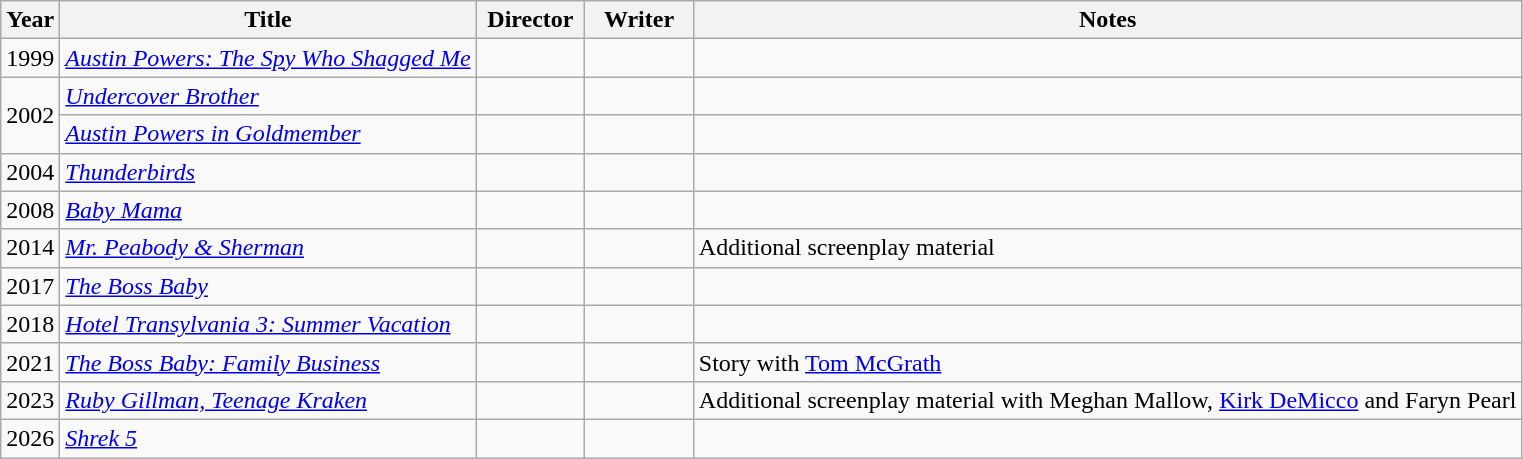<table class="wikitable">
<tr>
<th>Year</th>
<th>Title</th>
<th width="65">Director</th>
<th width="65">Writer</th>
<th>Notes</th>
</tr>
<tr>
<td>1999</td>
<td><em><a href='#'>Austin Powers: The Spy Who Shagged Me</a></em></td>
<td></td>
<td></td>
<td></td>
</tr>
<tr>
<td rowspan="2">2002</td>
<td><em><a href='#'>Undercover Brother</a></em></td>
<td></td>
<td></td>
<td></td>
</tr>
<tr>
<td><em><a href='#'>Austin Powers in Goldmember</a></em></td>
<td></td>
<td></td>
<td></td>
</tr>
<tr>
<td>2004</td>
<td><em><a href='#'>Thunderbirds</a></em></td>
<td></td>
<td></td>
<td></td>
</tr>
<tr>
<td>2008</td>
<td><em><a href='#'>Baby Mama</a></em></td>
<td></td>
<td></td>
<td></td>
</tr>
<tr>
<td>2014</td>
<td><em><a href='#'>Mr. Peabody & Sherman</a></em></td>
<td></td>
<td></td>
<td>Additional screenplay material</td>
</tr>
<tr>
<td>2017</td>
<td><em><a href='#'>The Boss Baby</a></em></td>
<td></td>
<td></td>
<td></td>
</tr>
<tr>
<td>2018</td>
<td><em><a href='#'>Hotel Transylvania 3: Summer Vacation</a></em></td>
<td></td>
<td></td>
<td></td>
</tr>
<tr>
<td>2021</td>
<td><em><a href='#'>The Boss Baby: Family Business</a></em></td>
<td></td>
<td></td>
<td>Story with <a href='#'>Tom McGrath</a></td>
</tr>
<tr>
<td>2023</td>
<td><em><a href='#'>Ruby Gillman, Teenage Kraken</a></em></td>
<td></td>
<td></td>
<td>Additional screenplay material with Meghan Mallow, <a href='#'>Kirk DeMicco</a> and Faryn Pearl</td>
</tr>
<tr>
<td>2026</td>
<td><em><a href='#'>Shrek 5</a></em></td>
<td></td>
<td></td>
<td></td>
</tr>
</table>
